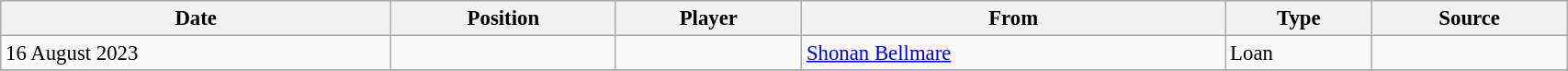<table class="wikitable sortable" style="width:90%; text-align:center; font-size:95%; text-align:left;">
<tr>
<th>Date</th>
<th>Position</th>
<th>Player</th>
<th>From</th>
<th>Type</th>
<th>Source</th>
</tr>
<tr>
<td>16 August 2023</td>
<td></td>
<td></td>
<td> <a href='#'>Shonan Bellmare</a></td>
<td>Loan</td>
<td></td>
</tr>
<tr>
</tr>
</table>
